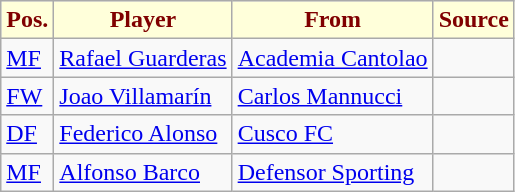<table class="wikitable">
<tr>
<th style="color:#800000; background:#FFFFDA;">Pos.</th>
<th style="color:#800000; background:#FFFFDA;">Player</th>
<th style="color:#800000; background:#FFFFDA;">From</th>
<th style="color:#800000; background:#FFFFDA;">Source</th>
</tr>
<tr>
<td><a href='#'>MF</a></td>
<td> <a href='#'>Rafael Guarderas</a></td>
<td> <a href='#'>Academia Cantolao</a></td>
<td></td>
</tr>
<tr>
<td><a href='#'>FW</a></td>
<td> <a href='#'>Joao Villamarín</a></td>
<td> <a href='#'>Carlos Mannucci</a></td>
<td></td>
</tr>
<tr>
<td><a href='#'>DF</a></td>
<td> <a href='#'>Federico Alonso</a></td>
<td> <a href='#'>Cusco FC</a></td>
<td></td>
</tr>
<tr>
<td><a href='#'>MF</a></td>
<td> <a href='#'>Alfonso Barco</a></td>
<td> <a href='#'>Defensor Sporting</a></td>
<td></td>
</tr>
</table>
